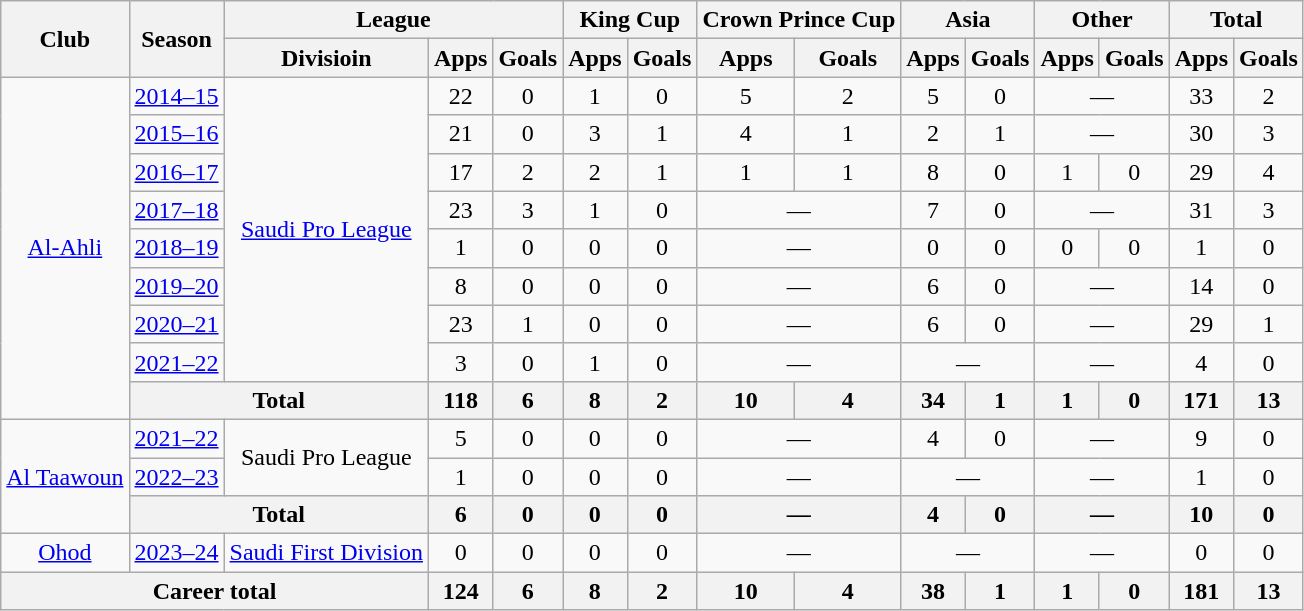<table class="wikitable" style="text-align: center">
<tr>
<th rowspan=2>Club</th>
<th rowspan=2>Season</th>
<th colspan=3>League</th>
<th colspan=2>King Cup</th>
<th colspan=2>Crown Prince Cup</th>
<th colspan=2>Asia</th>
<th colspan=2>Other</th>
<th colspan=2>Total</th>
</tr>
<tr>
<th>Divisioin</th>
<th>Apps</th>
<th>Goals</th>
<th>Apps</th>
<th>Goals</th>
<th>Apps</th>
<th>Goals</th>
<th>Apps</th>
<th>Goals</th>
<th>Apps</th>
<th>Goals</th>
<th>Apps</th>
<th>Goals</th>
</tr>
<tr>
<td rowspan=9><a href='#'>Al-Ahli</a></td>
<td><a href='#'>2014–15</a></td>
<td rowspan=8><a href='#'>Saudi Pro League</a></td>
<td>22</td>
<td>0</td>
<td>1</td>
<td>0</td>
<td>5</td>
<td>2</td>
<td>5</td>
<td>0</td>
<td colspan=2>—</td>
<td>33</td>
<td>2</td>
</tr>
<tr>
<td><a href='#'>2015–16</a></td>
<td>21</td>
<td>0</td>
<td>3</td>
<td>1</td>
<td>4</td>
<td>1</td>
<td>2</td>
<td>1</td>
<td colspan=2>—</td>
<td>30</td>
<td>3</td>
</tr>
<tr>
<td><a href='#'>2016–17</a></td>
<td>17</td>
<td>2</td>
<td>2</td>
<td>1</td>
<td>1</td>
<td>1</td>
<td>8</td>
<td>0</td>
<td>1</td>
<td>0</td>
<td>29</td>
<td>4</td>
</tr>
<tr>
<td><a href='#'>2017–18</a></td>
<td>23</td>
<td>3</td>
<td>1</td>
<td>0</td>
<td colspan=2>—</td>
<td>7</td>
<td>0</td>
<td colspan=2>—</td>
<td>31</td>
<td>3</td>
</tr>
<tr>
<td><a href='#'>2018–19</a></td>
<td>1</td>
<td>0</td>
<td>0</td>
<td>0</td>
<td colspan=2>—</td>
<td>0</td>
<td>0</td>
<td>0</td>
<td>0</td>
<td>1</td>
<td>0</td>
</tr>
<tr>
<td><a href='#'>2019–20</a></td>
<td>8</td>
<td>0</td>
<td>0</td>
<td>0</td>
<td colspan=2>—</td>
<td>6</td>
<td>0</td>
<td colspan=2>—</td>
<td>14</td>
<td>0</td>
</tr>
<tr>
<td><a href='#'>2020–21</a></td>
<td>23</td>
<td>1</td>
<td>0</td>
<td>0</td>
<td colspan=2>—</td>
<td>6</td>
<td>0</td>
<td colspan=2>—</td>
<td>29</td>
<td>1</td>
</tr>
<tr>
<td><a href='#'>2021–22</a></td>
<td>3</td>
<td>0</td>
<td>1</td>
<td>0</td>
<td colspan=2>—</td>
<td colspan=2>—</td>
<td colspan=2>—</td>
<td>4</td>
<td>0</td>
</tr>
<tr>
<th colspan=2>Total</th>
<th>118</th>
<th>6</th>
<th>8</th>
<th>2</th>
<th>10</th>
<th>4</th>
<th>34</th>
<th>1</th>
<th>1</th>
<th>0</th>
<th>171</th>
<th>13</th>
</tr>
<tr>
<td rowspan=3><a href='#'>Al Taawoun</a></td>
<td><a href='#'>2021–22</a></td>
<td rowspan=2>Saudi Pro League</td>
<td>5</td>
<td>0</td>
<td>0</td>
<td>0</td>
<td colspan=2>—</td>
<td>4</td>
<td>0</td>
<td colspan=2>—</td>
<td>9</td>
<td>0</td>
</tr>
<tr>
<td><a href='#'>2022–23</a></td>
<td>1</td>
<td>0</td>
<td>0</td>
<td>0</td>
<td colspan=2>—</td>
<td colspan=2>—</td>
<td colspan=2>—</td>
<td>1</td>
<td>0</td>
</tr>
<tr>
<th colspan=2>Total</th>
<th>6</th>
<th>0</th>
<th>0</th>
<th>0</th>
<th colspan=2>—</th>
<th>4</th>
<th>0</th>
<th colspan=2>—</th>
<th>10</th>
<th>0</th>
</tr>
<tr>
<td><a href='#'>Ohod</a></td>
<td><a href='#'>2023–24</a></td>
<td><a href='#'>Saudi First Division</a></td>
<td>0</td>
<td>0</td>
<td>0</td>
<td>0</td>
<td colspan=2>—</td>
<td colspan=2>—</td>
<td colspan=2>—</td>
<td>0</td>
<td>0</td>
</tr>
<tr>
<th colspan=3>Career total</th>
<th>124</th>
<th>6</th>
<th>8</th>
<th>2</th>
<th>10</th>
<th>4</th>
<th>38</th>
<th>1</th>
<th>1</th>
<th>0</th>
<th>181</th>
<th>13</th>
</tr>
</table>
